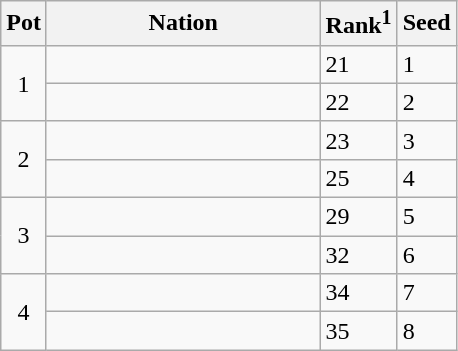<table class="wikitable">
<tr>
<th>Pot</th>
<th width="175">Nation</th>
<th>Rank<sup>1</sup></th>
<th>Seed</th>
</tr>
<tr>
<td rowspan=2 style="text-align:center;">1</td>
<td></td>
<td>21</td>
<td>1</td>
</tr>
<tr>
<td></td>
<td>22</td>
<td>2</td>
</tr>
<tr>
<td rowspan=2 style="text-align:center;">2</td>
<td></td>
<td>23</td>
<td>3</td>
</tr>
<tr>
<td></td>
<td>25</td>
<td>4</td>
</tr>
<tr>
<td rowspan=2 style="text-align:center;">3</td>
<td></td>
<td>29</td>
<td>5</td>
</tr>
<tr>
<td></td>
<td>32</td>
<td>6</td>
</tr>
<tr>
<td rowspan=2 style="text-align:center;">4</td>
<td></td>
<td>34</td>
<td>7</td>
</tr>
<tr>
<td></td>
<td>35</td>
<td>8</td>
</tr>
</table>
